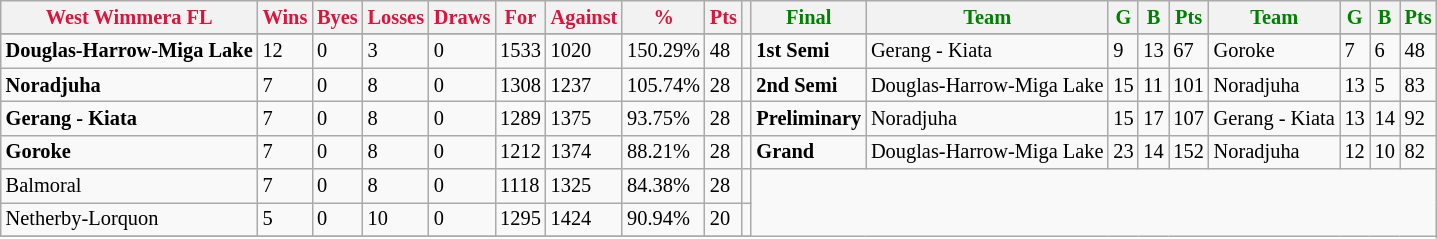<table style="font-size: 85%; text-align: left;" class="wikitable">
<tr>
<th style="color:crimson">West Wimmera FL</th>
<th style="color:crimson">Wins</th>
<th style="color:crimson">Byes</th>
<th style="color:crimson">Losses</th>
<th style="color:crimson">Draws</th>
<th style="color:crimson">For</th>
<th style="color:crimson">Against</th>
<th style="color:crimson">%</th>
<th style="color:crimson">Pts</th>
<th></th>
<th style="color:green">Final</th>
<th style="color:green">Team</th>
<th style="color:green">G</th>
<th style="color:green">B</th>
<th style="color:green">Pts</th>
<th style="color:green">Team</th>
<th style="color:green">G</th>
<th style="color:green">B</th>
<th style="color:green">Pts</th>
</tr>
<tr>
</tr>
<tr>
</tr>
<tr>
<td><strong>	Douglas-Harrow-Miga Lake	</strong></td>
<td>12</td>
<td>0</td>
<td>3</td>
<td>0</td>
<td>1533</td>
<td>1020</td>
<td>150.29%</td>
<td>48</td>
<td></td>
<td><strong>1st Semi</strong></td>
<td>Gerang - Kiata</td>
<td>9</td>
<td>13</td>
<td>67</td>
<td>Goroke</td>
<td>7</td>
<td>6</td>
<td>48</td>
</tr>
<tr>
<td><strong>	Noradjuha	</strong></td>
<td>7</td>
<td>0</td>
<td>8</td>
<td>0</td>
<td>1308</td>
<td>1237</td>
<td>105.74%</td>
<td>28</td>
<td></td>
<td><strong>2nd Semi</strong></td>
<td>Douglas-Harrow-Miga Lake</td>
<td>15</td>
<td>11</td>
<td>101</td>
<td>Noradjuha</td>
<td>13</td>
<td>5</td>
<td>83</td>
</tr>
<tr>
<td><strong>	Gerang - Kiata	</strong></td>
<td>7</td>
<td>0</td>
<td>8</td>
<td>0</td>
<td>1289</td>
<td>1375</td>
<td>93.75%</td>
<td>28</td>
<td></td>
<td><strong>Preliminary</strong></td>
<td>Noradjuha</td>
<td>15</td>
<td>17</td>
<td>107</td>
<td>Gerang - Kiata</td>
<td>13</td>
<td>14</td>
<td>92</td>
</tr>
<tr>
<td><strong>	Goroke	</strong></td>
<td>7</td>
<td>0</td>
<td>8</td>
<td>0</td>
<td>1212</td>
<td>1374</td>
<td>88.21%</td>
<td>28</td>
<td></td>
<td><strong>Grand</strong></td>
<td>Douglas-Harrow-Miga Lake</td>
<td>23</td>
<td>14</td>
<td>152</td>
<td>Noradjuha</td>
<td>12</td>
<td>10</td>
<td>82</td>
</tr>
<tr>
<td>Balmoral</td>
<td>7</td>
<td>0</td>
<td>8</td>
<td>0</td>
<td>1118</td>
<td>1325</td>
<td>84.38%</td>
<td>28</td>
<td></td>
</tr>
<tr>
<td>Netherby-Lorquon</td>
<td>5</td>
<td>0</td>
<td>10</td>
<td>0</td>
<td>1295</td>
<td>1424</td>
<td>90.94%</td>
<td>20</td>
<td></td>
</tr>
<tr>
</tr>
</table>
